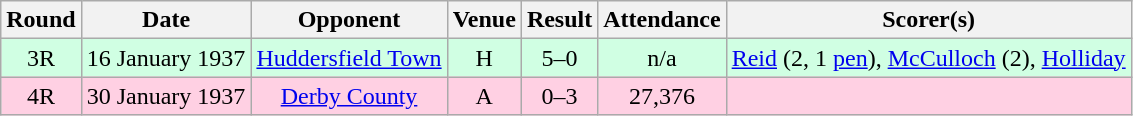<table style="text-align:center;" class="wikitable sortable">
<tr>
<th>Round</th>
<th>Date</th>
<th>Opponent</th>
<th>Venue</th>
<th>Result</th>
<th>Attendance</th>
<th>Scorer(s)</th>
</tr>
<tr style="background:#d0ffe3;">
<td>3R</td>
<td>16 January 1937</td>
<td><a href='#'>Huddersfield Town</a></td>
<td>H</td>
<td>5–0</td>
<td>n/a</td>
<td><a href='#'>Reid</a> (2, 1 <a href='#'>pen</a>), <a href='#'>McCulloch</a> (2), <a href='#'>Holliday</a></td>
</tr>
<tr style="background:#ffd0e3;">
<td>4R</td>
<td>30 January 1937</td>
<td><a href='#'>Derby County</a></td>
<td>A</td>
<td>0–3</td>
<td>27,376</td>
<td></td>
</tr>
</table>
